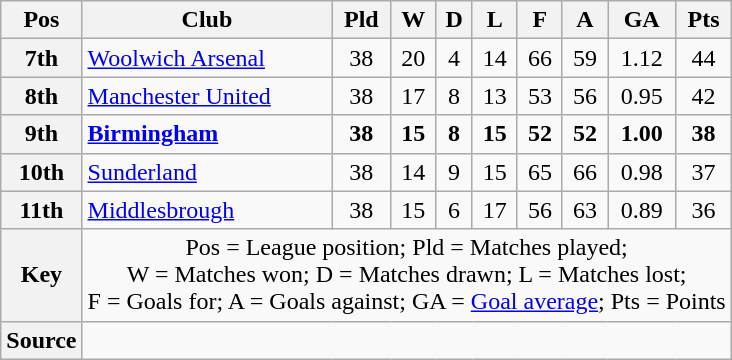<table class="wikitable" style="text-align:center">
<tr>
<th scope="col">Pos</th>
<th scope="col">Club</th>
<th scope="col">Pld</th>
<th scope="col">W</th>
<th scope="col">D</th>
<th scope="col">L</th>
<th scope="col">F</th>
<th scope="col">A</th>
<th scope="col">GA</th>
<th scope="col">Pts</th>
</tr>
<tr>
<th scope="row">7th</th>
<td align="left"><a href='#'>Woolwich Arsenal</a></td>
<td>38</td>
<td>20</td>
<td>4</td>
<td>14</td>
<td>66</td>
<td>59</td>
<td>1.12</td>
<td>44</td>
</tr>
<tr>
<th scope="row">8th</th>
<td align="left"><a href='#'>Manchester United</a></td>
<td>38</td>
<td>17</td>
<td>8</td>
<td>13</td>
<td>53</td>
<td>56</td>
<td>0.95</td>
<td>42</td>
</tr>
<tr style="font-Weight:bold">
<th scope="row">9th</th>
<td align="left"><a href='#'>Birmingham</a></td>
<td>38</td>
<td>15</td>
<td>8</td>
<td>15</td>
<td>52</td>
<td>52</td>
<td>1.00</td>
<td>38</td>
</tr>
<tr>
<th scope="row">10th</th>
<td align="left"><a href='#'>Sunderland</a></td>
<td>38</td>
<td>14</td>
<td>9</td>
<td>15</td>
<td>65</td>
<td>66</td>
<td>0.98</td>
<td>37</td>
</tr>
<tr>
<th scope="row">11th</th>
<td align="left"><a href='#'>Middlesbrough</a></td>
<td>38</td>
<td>15</td>
<td>6</td>
<td>17</td>
<td>56</td>
<td>63</td>
<td>0.89</td>
<td>36</td>
</tr>
<tr>
<th scope="row">Key</th>
<td colspan="9">Pos = League position; Pld = Matches played;<br>W = Matches won; D = Matches drawn; L = Matches lost;<br>F = Goals for; A = Goals against; GA = <a href='#'>Goal average</a>; Pts = Points</td>
</tr>
<tr>
<th scope="row">Source</th>
<td colspan="9"></td>
</tr>
</table>
